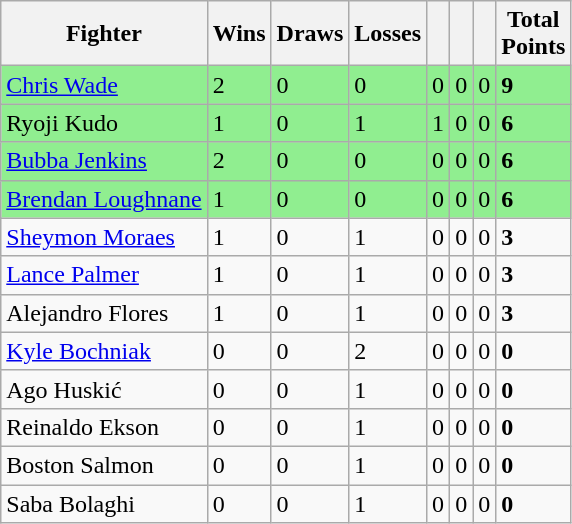<table class="wikitable sortable">
<tr>
<th>Fighter</th>
<th>Wins</th>
<th>Draws</th>
<th>Losses</th>
<th></th>
<th></th>
<th></th>
<th>Total<br> Points</th>
</tr>
<tr style="background:#90EE90;">
<td> <a href='#'>Chris Wade</a></td>
<td>2</td>
<td>0</td>
<td>0</td>
<td>0</td>
<td>0</td>
<td>0</td>
<td><strong>9</strong></td>
</tr>
<tr style="background:#90EE90;">
<td> Ryoji Kudo</td>
<td>1</td>
<td>0</td>
<td>1</td>
<td>1</td>
<td>0</td>
<td>0</td>
<td><strong>6</strong></td>
</tr>
<tr style="background:#90EE90;">
<td> <a href='#'>Bubba Jenkins</a></td>
<td>2</td>
<td>0</td>
<td>0</td>
<td>0</td>
<td>0</td>
<td>0</td>
<td><strong>6</strong></td>
</tr>
<tr style="background:#90EE90;">
<td> <a href='#'>Brendan Loughnane</a></td>
<td>1</td>
<td>0</td>
<td>0</td>
<td>0</td>
<td>0</td>
<td>0</td>
<td><strong>6</strong></td>
</tr>
<tr>
<td> <a href='#'>Sheymon Moraes</a></td>
<td>1</td>
<td>0</td>
<td>1</td>
<td>0</td>
<td>0</td>
<td>0</td>
<td><strong>3</strong></td>
</tr>
<tr>
<td> <a href='#'>Lance Palmer</a></td>
<td>1</td>
<td>0</td>
<td>1</td>
<td>0</td>
<td>0</td>
<td>0</td>
<td><strong>3</strong></td>
</tr>
<tr>
<td> Alejandro Flores</td>
<td>1</td>
<td>0</td>
<td>1</td>
<td>0</td>
<td>0</td>
<td>0</td>
<td><strong>3</strong></td>
</tr>
<tr>
<td> <a href='#'>Kyle Bochniak</a></td>
<td>0</td>
<td>0</td>
<td>2</td>
<td>0</td>
<td>0</td>
<td>0</td>
<td><strong>0</strong></td>
</tr>
<tr>
<td> Ago Huskić</td>
<td>0</td>
<td>0</td>
<td>1</td>
<td>0</td>
<td>0</td>
<td>0</td>
<td><strong>0</strong></td>
</tr>
<tr>
<td> Reinaldo Ekson</td>
<td>0</td>
<td>0</td>
<td>1</td>
<td>0</td>
<td>0</td>
<td>0</td>
<td><strong>0</strong></td>
</tr>
<tr>
<td> Boston Salmon</td>
<td>0</td>
<td>0</td>
<td>1</td>
<td>0</td>
<td>0</td>
<td>0</td>
<td><strong>0</strong></td>
</tr>
<tr>
<td> Saba Bolaghi</td>
<td>0</td>
<td>0</td>
<td>1</td>
<td>0</td>
<td>0</td>
<td>0</td>
<td><strong>0</strong></td>
</tr>
</table>
